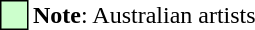<table>
<tr>
<td style="width: 15px; height: 15px; color: black; background: #ccffcc; border: 1px solid #000000;"></td>
<td><strong>Note</strong>: Australian artists</td>
</tr>
</table>
